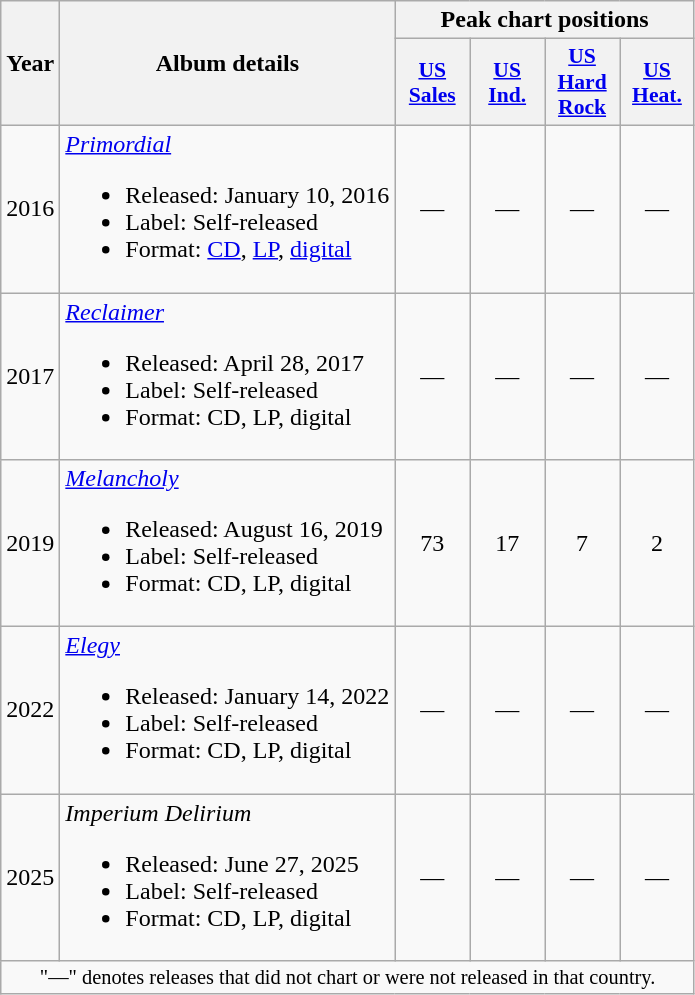<table class="wikitable plainrowheaders" style="text-align:center;">
<tr>
<th rowspan="2">Year</th>
<th rowspan="2">Album details</th>
<th colspan="5">Peak chart positions</th>
</tr>
<tr>
<th scope="col" style="width:3em;font-size:90%;"><a href='#'>US<br>Sales</a><br></th>
<th scope="col" style="width:3em;font-size:90%;"><a href='#'>US<br>Ind.</a><br></th>
<th scope="col" style="width:3em;font-size:90%;"><a href='#'>US<br>Hard<br>Rock</a></th>
<th scope="col" style="width:3em;font-size:90%;"><a href='#'>US<br>Heat.</a><br></th>
</tr>
<tr>
<td>2016</td>
<td align="left"><em><a href='#'>Primordial</a></em><br><ul><li>Released: January 10, 2016</li><li>Label: Self-released</li><li>Format: <a href='#'>CD</a>, <a href='#'>LP</a>, <a href='#'>digital</a></li></ul></td>
<td style="text-align:center;">—</td>
<td style="text-align:center;">—</td>
<td style="text-align:center;">—</td>
<td style="text-align:center;">—</td>
</tr>
<tr>
<td>2017</td>
<td align="left"><em><a href='#'>Reclaimer</a></em><br><ul><li>Released: April 28, 2017</li><li>Label: Self-released</li><li>Format: CD, LP, digital</li></ul></td>
<td style="text-align:center;">—</td>
<td style="text-align:center;">—</td>
<td style="text-align:center;">—</td>
<td style="text-align:center;">—</td>
</tr>
<tr>
<td>2019</td>
<td align="left"><em><a href='#'>Melancholy</a></em><br><ul><li>Released: August 16, 2019</li><li>Label: Self-released</li><li>Format: CD, LP, digital</li></ul></td>
<td style="text-align:center;">73</td>
<td style="text-align:center;">17</td>
<td style="text-align:center;">7</td>
<td style="text-align:center;">2</td>
</tr>
<tr>
<td>2022</td>
<td align="left"><em><a href='#'>Elegy</a></em><br><ul><li>Released: January 14, 2022</li><li>Label: Self-released</li><li>Format: CD, LP, digital</li></ul></td>
<td style="text-align:center;">—</td>
<td style="text-align:center;">—</td>
<td style="text-align:center;">—</td>
<td style="text-align:center;">—</td>
</tr>
<tr>
<td>2025</td>
<td align="left"><em>Imperium Delirium</em><br><ul><li>Released: June 27, 2025</li><li>Label: Self-released</li><li>Format: CD, LP, digital</li></ul></td>
<td style="text-align:center;">—</td>
<td style="text-align:center;">—</td>
<td style="text-align:center;">—</td>
<td style="text-align:center;">—</td>
</tr>
<tr>
<td colspan="7" style="text-align:center; font-size:85%">"—" denotes releases that did not chart or were not released in that country.</td>
</tr>
</table>
